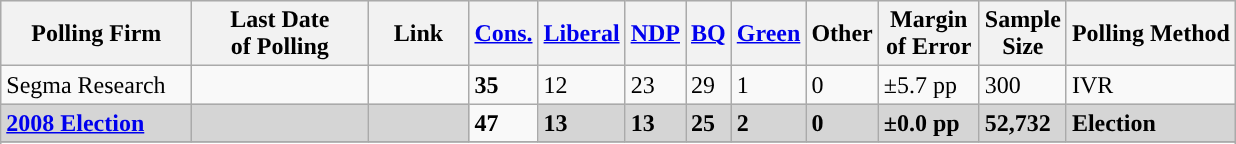<table class="wikitable sortable">
<tr style="background:#e9e9e9;">
<th style="width:120px">Polling Firm</th>
<th style="width:110px">Last Date<br>of Polling</th>
<th style="width:60px" class="unsortable">Link</th>
<th style="background-color:"><strong><a href='#'>Cons.</a></strong></th>
<th style="background-color:"><strong><a href='#'>Liberal</a></strong></th>
<th style="background-color:"><strong><a href='#'>NDP</a></strong></th>
<th style="background-color:"><strong><a href='#'>BQ</a></strong></th>
<th style="background-color:"><strong><a href='#'>Green</a></strong></th>
<th style="background-color:"><strong>Other</strong></th>
<th style="width:60px;" class=unsortable>Margin<br>of Error</th>
<th style="width:50px;" class=unsortable>Sample<br>Size</th>
<th class=unsortable>Polling Method</th>
</tr>
<tr>
<td>Segma Research</td>
<td></td>
<td></td>
<td><strong>35</strong></td>
<td>12</td>
<td>23</td>
<td>29</td>
<td>1</td>
<td>0</td>
<td>±5.7 pp</td>
<td>300</td>
<td>IVR</td>
</tr>
<tr>
<td style="background:#D5D5D5"><strong><a href='#'>2008 Election</a></strong></td>
<td style="background:#D5D5D5"><strong></strong></td>
<td style="background:#D5D5D5"></td>
<td><strong>47</strong></td>
<td style="background:#D5D5D5"><strong>13</strong></td>
<td style="background:#D5D5D5"><strong>13</strong></td>
<td style="background:#D5D5D5"><strong>25</strong></td>
<td style="background:#D5D5D5"><strong>2</strong></td>
<td style="background:#D5D5D5"><strong>0</strong></td>
<td style="background:#D5D5D5"><strong>±0.0 pp</strong></td>
<td style="background:#D5D5D5"><strong>52,732</strong></td>
<td style="background:#D5D5D5"><strong>Election</strong></td>
</tr>
<tr>
</tr>
<tr>
</tr>
</table>
